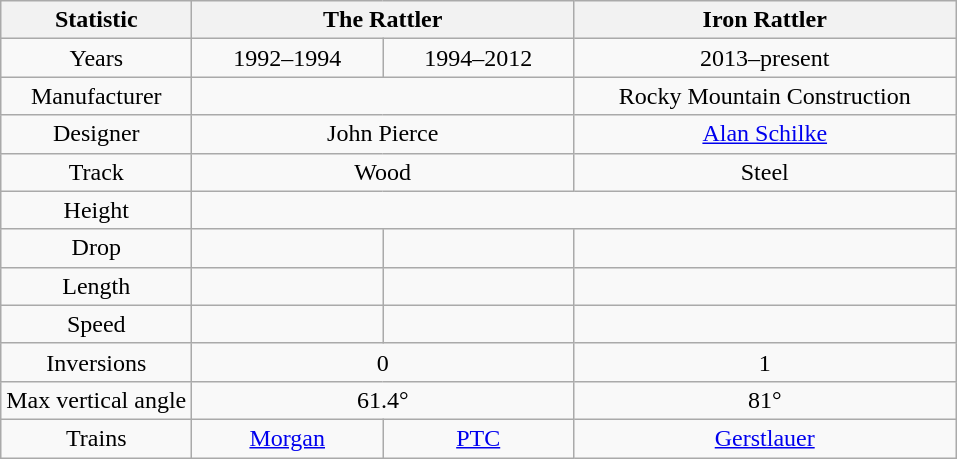<table class="wikitable" style="text-align:center;">
<tr>
<th width="20%">Statistic</th>
<th width="40%" colspan="2">The Rattler</th>
<th width="40%">Iron Rattler</th>
</tr>
<tr>
<td>Years</td>
<td width="20%">1992–1994</td>
<td width="20%">1994–2012</td>
<td>2013–present</td>
</tr>
<tr>
<td>Manufacturer</td>
<td colspan="2"></td>
<td>Rocky Mountain Construction</td>
</tr>
<tr>
<td>Designer</td>
<td colspan="2">John Pierce</td>
<td><a href='#'>Alan Schilke</a></td>
</tr>
<tr>
<td>Track</td>
<td colspan="2">Wood</td>
<td>Steel</td>
</tr>
<tr>
<td>Height</td>
<td colspan="3"></td>
</tr>
<tr>
<td>Drop</td>
<td></td>
<td></td>
<td></td>
</tr>
<tr>
<td>Length</td>
<td></td>
<td></td>
<td></td>
</tr>
<tr>
<td>Speed</td>
<td></td>
<td></td>
<td></td>
</tr>
<tr>
<td>Inversions</td>
<td colspan="2">0</td>
<td>1</td>
</tr>
<tr>
<td>Max vertical angle</td>
<td colspan="2">61.4°</td>
<td>81°</td>
</tr>
<tr>
<td>Trains</td>
<td><a href='#'>Morgan</a></td>
<td><a href='#'>PTC</a></td>
<td><a href='#'>Gerstlauer</a></td>
</tr>
</table>
